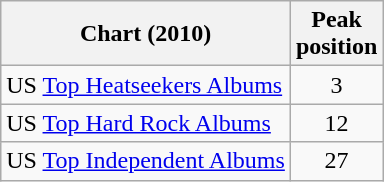<table class="wikitable sortable">
<tr>
<th>Chart (2010)</th>
<th>Peak<br>position</th>
</tr>
<tr>
<td>US <a href='#'>Top Heatseekers Albums</a></td>
<td style="text-align:center;">3</td>
</tr>
<tr>
<td>US <a href='#'>Top Hard Rock Albums</a></td>
<td style="text-align:center;">12</td>
</tr>
<tr>
<td>US <a href='#'>Top Independent Albums</a></td>
<td style="text-align:center;">27</td>
</tr>
</table>
